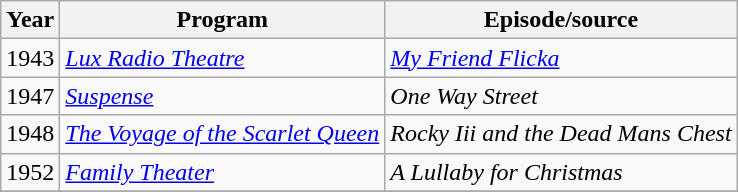<table class="wikitable">
<tr>
<th>Year</th>
<th>Program</th>
<th>Episode/source</th>
</tr>
<tr>
<td>1943</td>
<td><em><a href='#'>Lux Radio Theatre</a></em></td>
<td><em><a href='#'>My Friend Flicka</a></em></td>
</tr>
<tr>
<td>1947</td>
<td><em><a href='#'>Suspense</a></em></td>
<td><em>One Way Street</em></td>
</tr>
<tr>
<td>1948</td>
<td><em><a href='#'>The Voyage of the Scarlet Queen</a></em></td>
<td><em>Rocky Iii and the Dead Mans Chest</em></td>
</tr>
<tr>
<td>1952</td>
<td><em><a href='#'>Family Theater</a></em></td>
<td><em>A Lullaby for Christmas</em></td>
</tr>
<tr>
</tr>
</table>
